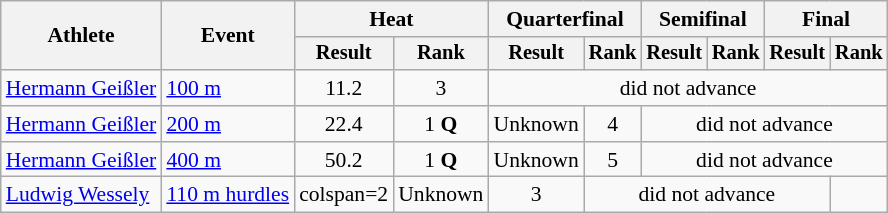<table class=wikitable style=font-size:90%;text-align:center>
<tr>
<th rowspan=2>Athlete</th>
<th rowspan=2>Event</th>
<th colspan=2>Heat</th>
<th colspan=2>Quarterfinal</th>
<th colspan=2>Semifinal</th>
<th colspan=2>Final</th>
</tr>
<tr style=font-size:95%>
<th>Result</th>
<th>Rank</th>
<th>Result</th>
<th>Rank</th>
<th>Result</th>
<th>Rank</th>
<th>Result</th>
<th>Rank</th>
</tr>
<tr>
<td align=left><a href='#'>Hermann Geißler</a></td>
<td align=left><a href='#'>100 m</a></td>
<td>11.2</td>
<td>3</td>
<td colspan=6>did not advance</td>
</tr>
<tr>
<td align=left><a href='#'>Hermann Geißler</a></td>
<td align=left><a href='#'>200 m</a></td>
<td>22.4</td>
<td>1 <strong>Q</strong></td>
<td>Unknown</td>
<td>4</td>
<td colspan=4>did not advance</td>
</tr>
<tr>
<td align=left><a href='#'>Hermann Geißler</a></td>
<td align=left><a href='#'>400 m</a></td>
<td>50.2</td>
<td>1 <strong>Q</strong></td>
<td>Unknown</td>
<td>5</td>
<td colspan=4>did not advance</td>
</tr>
<tr>
<td align=left><a href='#'>Ludwig Wessely</a></td>
<td align=left><a href='#'>110 m hurdles</a></td>
<td>colspan=2 </td>
<td>Unknown</td>
<td>3</td>
<td colspan=4>did not advance</td>
</tr>
</table>
